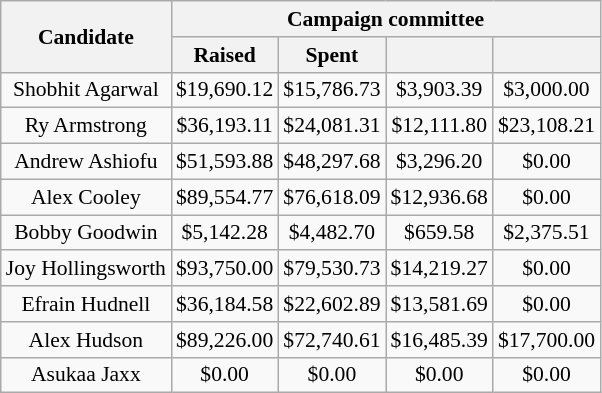<table class="wikitable sortable" style="font-size:90%;text-align:center;">
<tr>
<th rowspan="2">Candidate</th>
<th colspan="7">Campaign committee</th>
</tr>
<tr>
<th>Raised</th>
<th>Spent</th>
<th data-sort-type=currency></th>
<th></th>
</tr>
<tr>
<td>Shobhit Agarwal</td>
<td>$19,690.12</td>
<td>$15,786.73</td>
<td>$3,903.39</td>
<td>$3,000.00</td>
</tr>
<tr>
<td>Ry Armstrong</td>
<td>$36,193.11</td>
<td>$24,081.31</td>
<td>$12,111.80</td>
<td>$23,108.21</td>
</tr>
<tr>
<td>Andrew Ashiofu</td>
<td>$51,593.88</td>
<td>$48,297.68</td>
<td>$3,296.20</td>
<td>$0.00</td>
</tr>
<tr>
<td>Alex Cooley</td>
<td>$89,554.77</td>
<td>$76,618.09</td>
<td>$12,936.68</td>
<td>$0.00</td>
</tr>
<tr>
<td>Bobby Goodwin</td>
<td>$5,142.28</td>
<td>$4,482.70</td>
<td>$659.58</td>
<td>$2,375.51</td>
</tr>
<tr>
<td>Joy Hollingsworth</td>
<td>$93,750.00</td>
<td>$79,530.73</td>
<td>$14,219.27</td>
<td>$0.00</td>
</tr>
<tr>
<td>Efrain Hudnell</td>
<td>$36,184.58</td>
<td>$22,602.89</td>
<td>$13,581.69</td>
<td>$0.00</td>
</tr>
<tr>
<td>Alex Hudson</td>
<td>$89,226.00</td>
<td>$72,740.61</td>
<td>$16,485.39</td>
<td>$17,700.00</td>
</tr>
<tr>
<td>Asukaa Jaxx</td>
<td>$0.00</td>
<td>$0.00</td>
<td>$0.00</td>
<td>$0.00</td>
</tr>
</table>
